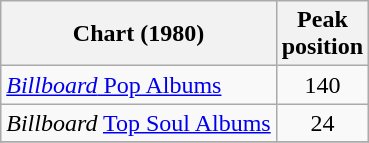<table class="wikitable">
<tr>
<th>Chart (1980)</th>
<th>Peak<br>position</th>
</tr>
<tr>
<td><a href='#'><em>Billboard</em> Pop Albums</a></td>
<td align=center>140</td>
</tr>
<tr>
<td><em>Billboard</em> <a href='#'>Top Soul Albums</a></td>
<td align=center>24</td>
</tr>
<tr>
</tr>
</table>
